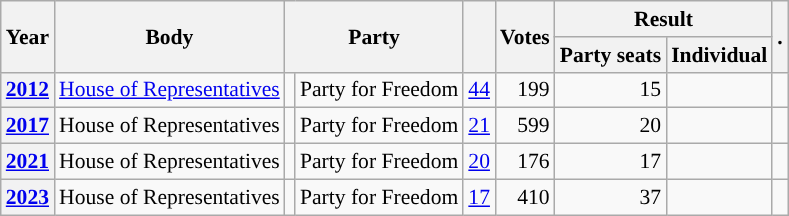<table class="wikitable plainrowheaders sortable" border=2 cellpadding=4 cellspacing=0 style="border: 1px #aaa solid; font-size: 90%; text-align:center;">
<tr>
<th scope="col" rowspan=2>Year</th>
<th scope="col" rowspan=2>Body</th>
<th scope="col" colspan=2 rowspan=2>Party</th>
<th scope="col" rowspan=2></th>
<th scope="col" rowspan=2>Votes</th>
<th scope="colgroup" colspan=2>Result</th>
<th scope="col" rowspan=2 class="unsortable">.</th>
</tr>
<tr>
<th scope="col">Party seats</th>
<th scope="col">Individual</th>
</tr>
<tr>
<th scope="row"><a href='#'>2012</a></th>
<td><a href='#'>House of Representatives</a></td>
<td style="background-color:"></td>
<td>Party for Freedom</td>
<td style=text-align:right><a href='#'>44</a></td>
<td style=text-align:right>199</td>
<td style=text-align:right>15</td>
<td></td>
<td></td>
</tr>
<tr>
<th scope="row"><a href='#'>2017</a></th>
<td>House of Representatives</td>
<td style="background-color:"></td>
<td>Party for Freedom</td>
<td style=text-align:right><a href='#'>21</a></td>
<td style=text-align:right>599</td>
<td style=text-align:right>20</td>
<td></td>
<td></td>
</tr>
<tr>
<th scope="row"><a href='#'>2021</a></th>
<td>House of Representatives</td>
<td style="background-color:"></td>
<td>Party for Freedom</td>
<td style=text-align:right><a href='#'>20</a></td>
<td style=text-align:right>176</td>
<td style=text-align:right>17</td>
<td></td>
<td></td>
</tr>
<tr>
<th scope="row"><a href='#'>2023</a></th>
<td>House of Representatives</td>
<td style="background-color:"></td>
<td>Party for Freedom</td>
<td style=text-align:right><a href='#'>17</a></td>
<td style=text-align:right>410</td>
<td style=text-align:right>37</td>
<td></td>
<td></td>
</tr>
</table>
